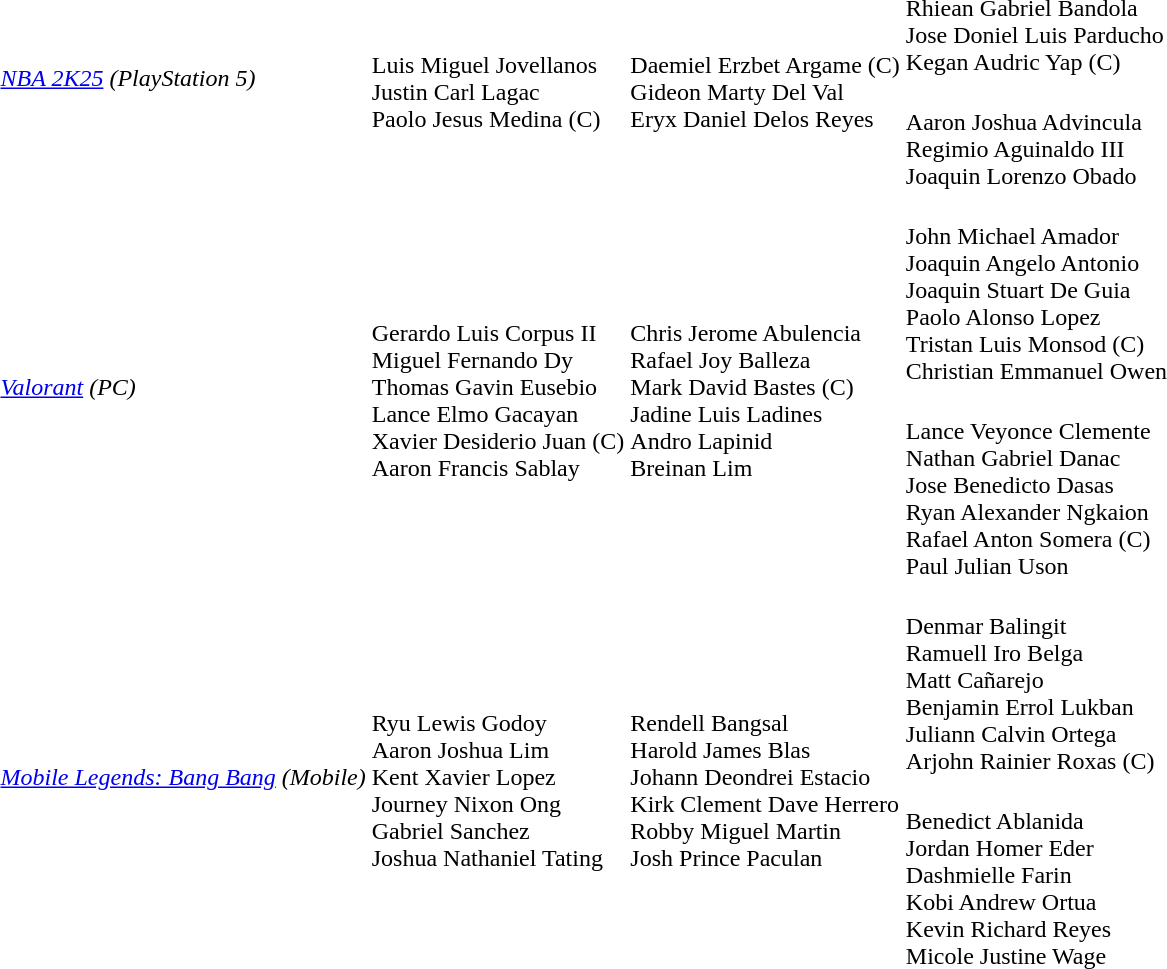<table>
<tr>
<td rowspan=2><em><a href='#'>NBA 2K25</a> (PlayStation 5)</em></td>
<td rowspan=2><br>Luis Miguel Jovellanos<br>Justin Carl Lagac<br>Paolo Jesus Medina (C)</td>
<td rowspan=2><br>Daemiel Erzbet Argame (C)<br>Gideon Marty Del Val<br>Eryx Daniel Delos Reyes</td>
<td><br>Rhiean Gabriel Bandola<br>Jose Doniel Luis Parducho<br>Kegan Audric Yap (C)</td>
</tr>
<tr>
<td><br>Aaron Joshua Advincula<br>Regimio Aguinaldo III<br>Joaquin Lorenzo Obado</td>
</tr>
<tr>
<td rowspan=2><em><a href='#'>Valorant</a> (PC)</em></td>
<td rowspan=2><br>Gerardo Luis Corpus II<br>Miguel Fernando Dy<br>Thomas Gavin Eusebio<br>Lance Elmo Gacayan<br>Xavier Desiderio Juan (C)<br>Aaron Francis Sablay</td>
<td rowspan=2><br>Chris Jerome Abulencia<br>Rafael Joy Balleza<br>Mark David Bastes (C)<br>Jadine Luis Ladines<br>Andro Lapinid<br>Breinan Lim</td>
<td><br>John Michael Amador<br>Joaquin Angelo Antonio<br>Joaquin Stuart De Guia<br>Paolo Alonso Lopez<br>Tristan Luis Monsod (C)<br>Christian Emmanuel Owen</td>
</tr>
<tr>
<td><br>Lance Veyonce Clemente<br>Nathan Gabriel Danac<br>Jose Benedicto Dasas<br>Ryan Alexander Ngkaion<br>Rafael Anton Somera (C)<br>Paul Julian Uson</td>
</tr>
<tr>
<td rowspan=2><em><a href='#'>Mobile Legends: Bang Bang</a> (Mobile)</em></td>
<td rowspan=2><br>Ryu Lewis Godoy<br>Aaron Joshua Lim<br>Kent Xavier Lopez<br>Journey Nixon Ong<br>Gabriel Sanchez<br>Joshua Nathaniel Tating</td>
<td rowspan=2><br>Rendell Bangsal<br>Harold James Blas<br>Johann Deondrei Estacio<br>Kirk Clement Dave Herrero<br>Robby Miguel Martin<br>Josh Prince Paculan</td>
<td><br>Denmar Balingit<br>Ramuell Iro Belga<br>Matt Cañarejo<br>Benjamin Errol Lukban<br>Juliann Calvin Ortega<br>Arjohn Rainier Roxas (C)</td>
</tr>
<tr>
<td><br>Benedict Ablanida<br>Jordan Homer Eder<br>Dashmielle Farin<br>Kobi Andrew Ortua<br>Kevin Richard Reyes<br>Micole Justine Wage</td>
</tr>
</table>
